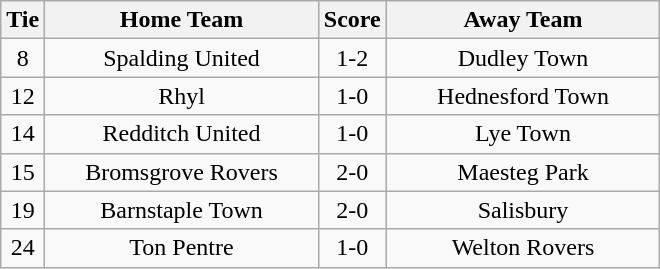<table class="wikitable" style="text-align:center;">
<tr>
<th width=20>Tie</th>
<th width=175>Home Team</th>
<th width=20>Score</th>
<th width=175>Away Team</th>
</tr>
<tr>
<td>8</td>
<td>Spalding United</td>
<td>1-2</td>
<td>Dudley Town</td>
</tr>
<tr>
<td>12</td>
<td>Rhyl</td>
<td>1-0</td>
<td>Hednesford Town</td>
</tr>
<tr>
<td>14</td>
<td>Redditch United</td>
<td>1-0</td>
<td>Lye Town</td>
</tr>
<tr>
<td>15</td>
<td>Bromsgrove Rovers</td>
<td>2-0</td>
<td>Maesteg Park</td>
</tr>
<tr>
<td>19</td>
<td>Barnstaple Town</td>
<td>2-0</td>
<td>Salisbury</td>
</tr>
<tr>
<td>24</td>
<td>Ton Pentre</td>
<td>1-0</td>
<td>Welton Rovers</td>
</tr>
</table>
